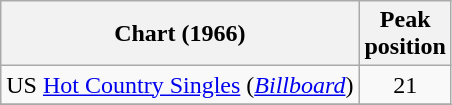<table class="wikitable sortable">
<tr>
<th align="left">Chart (1966)</th>
<th align="center">Peak<br>position</th>
</tr>
<tr>
<td align="left">US <a href='#'>Hot Country Singles</a> (<em><a href='#'>Billboard</a></em>)</td>
<td align="center">21</td>
</tr>
<tr>
</tr>
</table>
